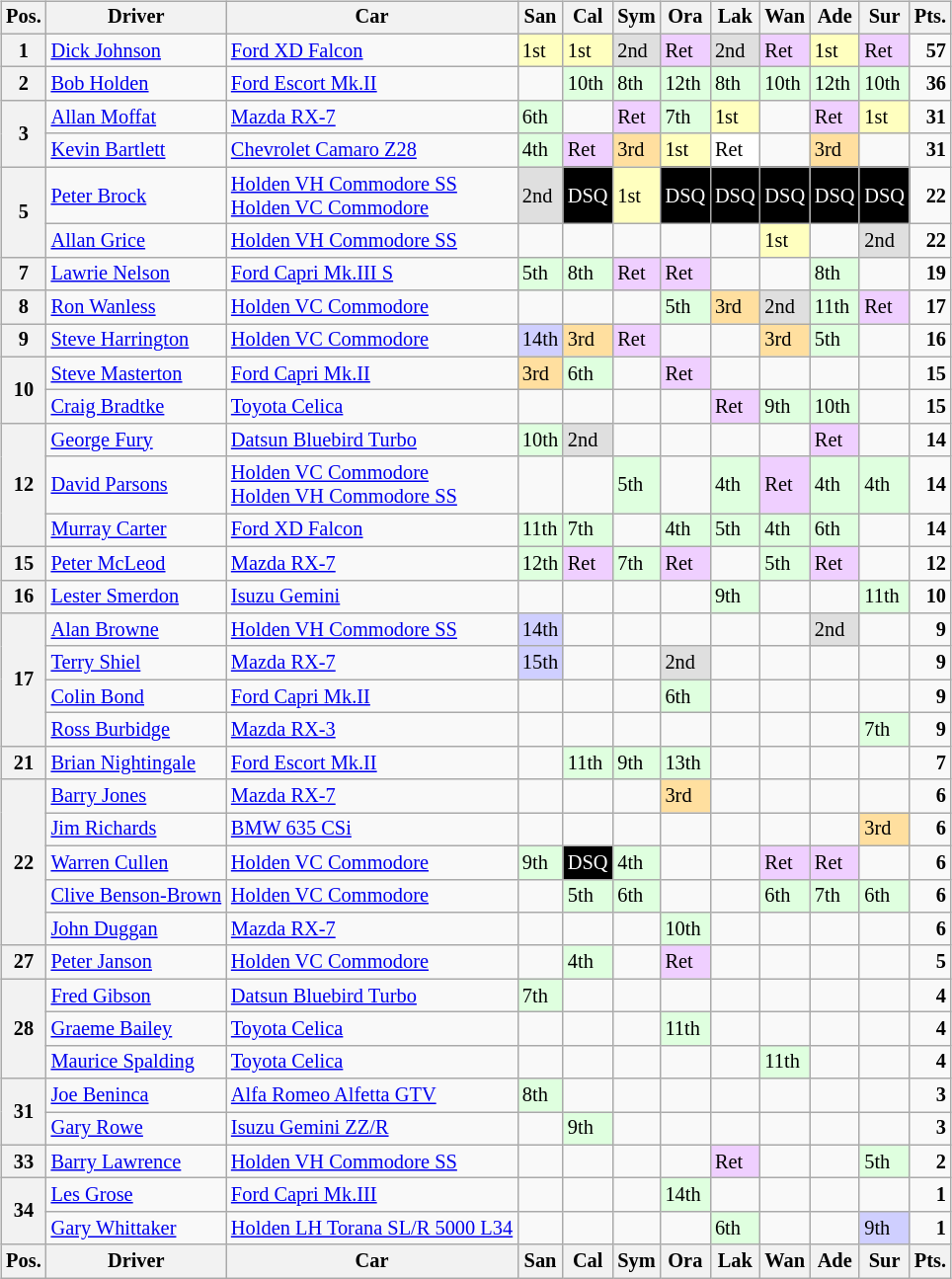<table>
<tr>
<td><br><table class="wikitable" style="font-size: 85%">
<tr>
<th valign="middle">Pos.</th>
<th valign="middle">Driver</th>
<th>Car</th>
<th width="2%">San</th>
<th width="2%">Cal</th>
<th width="2%">Sym</th>
<th width="2%">Ora</th>
<th width="2%">Lak</th>
<th width="2%">Wan</th>
<th width="2%">Ade</th>
<th width="2%">Sur</th>
<th valign="middle">Pts.</th>
</tr>
<tr>
<th>1</th>
<td><a href='#'>Dick Johnson</a></td>
<td><a href='#'>Ford XD Falcon</a></td>
<td style="background:#ffffbf;">1st</td>
<td style="background:#ffffbf;">1st</td>
<td style="background:#dfdfdf;">2nd</td>
<td style="background:#efcfff;">Ret</td>
<td style="background:#dfdfdf;">2nd</td>
<td style="background:#efcfff;">Ret</td>
<td style="background:#ffffbf;">1st</td>
<td style="background:#efcfff;">Ret</td>
<td align="right"><strong>57</strong></td>
</tr>
<tr>
<th>2</th>
<td><a href='#'>Bob Holden</a></td>
<td><a href='#'>Ford Escort Mk.II</a></td>
<td></td>
<td style="background:#dfffdf;">10th</td>
<td style="background:#dfffdf;">8th</td>
<td style="background:#dfffdf;">12th</td>
<td style="background:#dfffdf;">8th</td>
<td style="background:#dfffdf;">10th</td>
<td style="background:#dfffdf;">12th</td>
<td style="background:#dfffdf;">10th</td>
<td align="right"><strong>36</strong></td>
</tr>
<tr>
<th rowspan=2>3</th>
<td><a href='#'>Allan Moffat</a></td>
<td><a href='#'>Mazda RX-7</a></td>
<td style="background:#dfffdf;">6th</td>
<td></td>
<td style="background:#efcfff;">Ret</td>
<td style="background:#dfffdf;">7th</td>
<td style="background:#ffffbf;">1st</td>
<td></td>
<td style="background:#efcfff;">Ret</td>
<td style="background:#ffffbf;">1st</td>
<td align="right"><strong>31</strong></td>
</tr>
<tr>
<td><a href='#'>Kevin Bartlett</a></td>
<td><a href='#'>Chevrolet Camaro Z28</a></td>
<td style="background:#dfffdf;">4th</td>
<td style="background:#efcfff;">Ret</td>
<td style="background:#ffdf9f;">3rd</td>
<td style="background:#ffffbf;">1st</td>
<td style="background:#ffffff;">Ret</td>
<td></td>
<td style="background:#ffdf9f;">3rd</td>
<td></td>
<td align="right"><strong>31</strong></td>
</tr>
<tr>
<th rowspan=2>5</th>
<td><a href='#'>Peter Brock</a></td>
<td><a href='#'>Holden VH Commodore SS</a> <br> <a href='#'>Holden VC Commodore</a></td>
<td style="background:#dfdfdf;">2nd</td>
<td style="background:#000000; color:white">DSQ</td>
<td style="background:#ffffbf;">1st</td>
<td style="background:#000000; color:white">DSQ</td>
<td style="background:#000000; color:white">DSQ</td>
<td style="background:#000000; color:white">DSQ</td>
<td style="background:#000000; color:white">DSQ</td>
<td style="background:#000000; color:white">DSQ</td>
<td align="right"><strong>22</strong></td>
</tr>
<tr>
<td><a href='#'>Allan Grice</a></td>
<td><a href='#'>Holden VH Commodore SS</a></td>
<td></td>
<td></td>
<td></td>
<td></td>
<td></td>
<td style="background:#ffffbf;">1st</td>
<td></td>
<td style="background:#dfdfdf;">2nd</td>
<td align="right"><strong>22</strong></td>
</tr>
<tr>
<th>7</th>
<td><a href='#'>Lawrie Nelson</a></td>
<td><a href='#'>Ford Capri Mk.III S</a></td>
<td style="background:#dfffdf;">5th</td>
<td style="background:#dfffdf;">8th</td>
<td style="background:#efcfff;">Ret</td>
<td style="background:#efcfff;">Ret</td>
<td></td>
<td></td>
<td style="background:#dfffdf;">8th</td>
<td></td>
<td align="right"><strong>19</strong></td>
</tr>
<tr>
<th>8</th>
<td><a href='#'>Ron Wanless</a></td>
<td><a href='#'>Holden VC Commodore</a></td>
<td></td>
<td></td>
<td></td>
<td style="background:#dfffdf;">5th</td>
<td style="background:#ffdf9f;">3rd</td>
<td style="background:#dfdfdf;">2nd</td>
<td style="background:#dfffdf;">11th</td>
<td style="background:#efcfff;">Ret</td>
<td align="right"><strong>17</strong></td>
</tr>
<tr>
<th>9</th>
<td><a href='#'>Steve Harrington</a></td>
<td><a href='#'>Holden VC Commodore</a></td>
<td style="background:#cfcfff;">14th</td>
<td style="background:#ffdf9f;">3rd</td>
<td style="background:#efcfff;">Ret</td>
<td></td>
<td></td>
<td style="background:#ffdf9f;">3rd</td>
<td style="background:#dfffdf;">5th</td>
<td></td>
<td align="right"><strong>16</strong></td>
</tr>
<tr>
<th rowspan=2>10</th>
<td><a href='#'>Steve Masterton</a></td>
<td><a href='#'>Ford Capri Mk.II</a></td>
<td style="background:#ffdf9f;">3rd</td>
<td style="background:#dfffdf;">6th</td>
<td></td>
<td style="background:#efcfff;">Ret</td>
<td></td>
<td></td>
<td></td>
<td></td>
<td align="right"><strong>15</strong></td>
</tr>
<tr>
<td><a href='#'>Craig Bradtke</a></td>
<td><a href='#'>Toyota Celica</a></td>
<td></td>
<td></td>
<td></td>
<td></td>
<td style="background:#efcfff;">Ret</td>
<td style="background:#dfffdf;">9th</td>
<td style="background:#dfffdf;">10th</td>
<td></td>
<td align="right"><strong>15</strong></td>
</tr>
<tr>
<th rowspan=3>12</th>
<td><a href='#'>George Fury</a></td>
<td><a href='#'>Datsun Bluebird Turbo</a></td>
<td style="background:#dfffdf;">10th</td>
<td style="background:#dfdfdf;">2nd</td>
<td></td>
<td></td>
<td></td>
<td></td>
<td style="background:#efcfff;">Ret</td>
<td></td>
<td align="right"><strong>14</strong></td>
</tr>
<tr>
<td><a href='#'>David Parsons</a></td>
<td><a href='#'>Holden VC Commodore</a>  <br> <a href='#'>Holden VH Commodore SS</a></td>
<td></td>
<td></td>
<td style="background:#dfffdf;">5th</td>
<td></td>
<td style="background:#dfffdf;">4th</td>
<td style="background:#efcfff;">Ret</td>
<td style="background:#dfffdf;">4th</td>
<td style="background:#dfffdf;">4th</td>
<td align="right"><strong>14</strong></td>
</tr>
<tr>
<td><a href='#'>Murray Carter</a></td>
<td><a href='#'>Ford XD Falcon</a></td>
<td style="background:#dfffdf;">11th</td>
<td style="background:#dfffdf;">7th</td>
<td></td>
<td style="background:#dfffdf;">4th</td>
<td style="background:#dfffdf;">5th</td>
<td style="background:#dfffdf;">4th</td>
<td style="background:#dfffdf;">6th</td>
<td></td>
<td align="right"><strong>14</strong></td>
</tr>
<tr>
<th>15</th>
<td><a href='#'>Peter McLeod</a></td>
<td><a href='#'>Mazda RX-7</a></td>
<td style="background:#dfffdf;">12th</td>
<td style="background:#efcfff;">Ret</td>
<td style="background:#dfffdf;">7th</td>
<td style="background:#efcfff;">Ret</td>
<td></td>
<td style="background:#dfffdf;">5th</td>
<td style="background:#efcfff;">Ret</td>
<td></td>
<td align="right"><strong>12</strong></td>
</tr>
<tr>
<th>16</th>
<td><a href='#'>Lester Smerdon</a></td>
<td><a href='#'>Isuzu Gemini</a></td>
<td></td>
<td></td>
<td></td>
<td></td>
<td style="background:#dfffdf;">9th</td>
<td></td>
<td></td>
<td style="background:#dfffdf;">11th</td>
<td align="right"><strong>10</strong></td>
</tr>
<tr>
<th rowspan=4>17</th>
<td><a href='#'>Alan Browne</a></td>
<td><a href='#'>Holden VH Commodore SS</a></td>
<td style="background:#cfcfff;">14th</td>
<td></td>
<td></td>
<td></td>
<td></td>
<td></td>
<td style="background:#dfdfdf;">2nd</td>
<td></td>
<td align="right"><strong>9</strong></td>
</tr>
<tr>
<td><a href='#'>Terry Shiel</a></td>
<td><a href='#'>Mazda RX-7</a></td>
<td style="background:#cfcfff;">15th</td>
<td></td>
<td></td>
<td style="background:#dfdfdf;">2nd</td>
<td></td>
<td></td>
<td></td>
<td></td>
<td align="right"><strong>9</strong></td>
</tr>
<tr>
<td><a href='#'>Colin Bond</a></td>
<td><a href='#'>Ford Capri Mk.II</a></td>
<td></td>
<td></td>
<td></td>
<td style="background:#dfffdf;">6th</td>
<td></td>
<td></td>
<td></td>
<td></td>
<td align="right"><strong>9</strong></td>
</tr>
<tr>
<td><a href='#'>Ross Burbidge</a></td>
<td><a href='#'>Mazda RX-3</a></td>
<td></td>
<td></td>
<td></td>
<td></td>
<td></td>
<td></td>
<td></td>
<td style="background:#dfffdf;">7th</td>
<td align="right"><strong>9</strong></td>
</tr>
<tr>
<th>21</th>
<td><a href='#'>Brian Nightingale</a></td>
<td><a href='#'>Ford Escort Mk.II</a></td>
<td></td>
<td style="background:#dfffdf;">11th</td>
<td style="background:#dfffdf;">9th</td>
<td style="background:#dfffdf;">13th</td>
<td></td>
<td></td>
<td></td>
<td></td>
<td align="right"><strong>7</strong></td>
</tr>
<tr>
<th rowspan=5>22</th>
<td><a href='#'>Barry Jones</a></td>
<td><a href='#'>Mazda RX-7</a></td>
<td></td>
<td></td>
<td></td>
<td style="background:#ffdf9f;">3rd</td>
<td></td>
<td></td>
<td></td>
<td></td>
<td align="right"><strong>6</strong></td>
</tr>
<tr>
<td><a href='#'>Jim Richards</a></td>
<td><a href='#'>BMW 635 CSi</a></td>
<td></td>
<td></td>
<td></td>
<td></td>
<td></td>
<td></td>
<td></td>
<td style="background:#ffdf9f;">3rd</td>
<td align="right"><strong>6</strong></td>
</tr>
<tr>
<td><a href='#'>Warren Cullen</a></td>
<td><a href='#'>Holden VC Commodore</a></td>
<td style="background:#dfffdf;">9th</td>
<td style="background:#000000; color:white">DSQ</td>
<td style="background:#dfffdf;">4th</td>
<td></td>
<td></td>
<td style="background:#efcfff;">Ret</td>
<td style="background:#efcfff;">Ret</td>
<td></td>
<td align="right"><strong>6</strong></td>
</tr>
<tr>
<td><a href='#'>Clive Benson-Brown</a></td>
<td><a href='#'>Holden VC Commodore</a></td>
<td></td>
<td style="background:#dfffdf;">5th</td>
<td style="background:#dfffdf;">6th</td>
<td></td>
<td></td>
<td style="background:#dfffdf;">6th</td>
<td style="background:#dfffdf;">7th</td>
<td style="background:#dfffdf;">6th</td>
<td align="right"><strong>6</strong></td>
</tr>
<tr>
<td><a href='#'>John Duggan</a></td>
<td><a href='#'>Mazda RX-7</a></td>
<td></td>
<td></td>
<td></td>
<td style="background:#dfffdf;">10th</td>
<td></td>
<td></td>
<td></td>
<td></td>
<td align="right"><strong>6</strong></td>
</tr>
<tr>
<th>27</th>
<td><a href='#'>Peter Janson</a></td>
<td><a href='#'>Holden VC Commodore</a></td>
<td></td>
<td style="background:#dfffdf;">4th</td>
<td></td>
<td style="background:#efcfff;">Ret</td>
<td></td>
<td></td>
<td></td>
<td></td>
<td align="right"><strong>5</strong></td>
</tr>
<tr>
<th rowspan=3>28</th>
<td><a href='#'>Fred Gibson</a></td>
<td><a href='#'>Datsun Bluebird Turbo</a></td>
<td style="background:#dfffdf;">7th</td>
<td></td>
<td></td>
<td></td>
<td></td>
<td></td>
<td></td>
<td></td>
<td align="right"><strong>4</strong></td>
</tr>
<tr>
<td><a href='#'>Graeme Bailey</a></td>
<td><a href='#'>Toyota Celica</a></td>
<td></td>
<td></td>
<td></td>
<td style="background:#dfffdf;">11th</td>
<td></td>
<td></td>
<td></td>
<td></td>
<td align="right"><strong>4</strong></td>
</tr>
<tr>
<td><a href='#'>Maurice Spalding</a></td>
<td><a href='#'>Toyota Celica</a></td>
<td></td>
<td></td>
<td></td>
<td></td>
<td></td>
<td style="background:#dfffdf;">11th</td>
<td></td>
<td></td>
<td align="right"><strong>4</strong></td>
</tr>
<tr>
<th rowspan=2>31</th>
<td><a href='#'>Joe Beninca</a></td>
<td><a href='#'>Alfa Romeo Alfetta GTV</a></td>
<td style="background:#dfffdf;">8th</td>
<td></td>
<td></td>
<td></td>
<td></td>
<td></td>
<td></td>
<td></td>
<td align="right"><strong>3</strong></td>
</tr>
<tr>
<td><a href='#'>Gary Rowe</a></td>
<td><a href='#'>Isuzu Gemini ZZ/R</a></td>
<td></td>
<td style="background:#dfffdf;">9th</td>
<td></td>
<td></td>
<td></td>
<td></td>
<td></td>
<td></td>
<td align="right"><strong>3</strong></td>
</tr>
<tr>
<th>33</th>
<td><a href='#'>Barry Lawrence</a></td>
<td><a href='#'>Holden VH Commodore SS</a></td>
<td></td>
<td></td>
<td></td>
<td></td>
<td style="background:#efcfff;">Ret</td>
<td></td>
<td></td>
<td style="background:#dfffdf;">5th</td>
<td align="right"><strong>2</strong></td>
</tr>
<tr>
<th rowspan=2>34</th>
<td><a href='#'>Les Grose</a></td>
<td><a href='#'>Ford Capri Mk.III</a></td>
<td></td>
<td></td>
<td></td>
<td style="background:#dfffdf;">14th</td>
<td></td>
<td></td>
<td></td>
<td></td>
<td align="right"><strong>1</strong></td>
</tr>
<tr>
<td><a href='#'>Gary Whittaker</a></td>
<td><a href='#'>Holden LH Torana SL/R 5000 L34</a></td>
<td></td>
<td></td>
<td></td>
<td></td>
<td style="background:#dfffdf;">6th</td>
<td></td>
<td></td>
<td style="background:#cfcfff;">9th</td>
<td align="right"><strong>1</strong></td>
</tr>
<tr style="background: #f9f9f9" valign="top">
<th valign="middle">Pos.</th>
<th valign="middle">Driver</th>
<th>Car</th>
<th width="2%">San</th>
<th width="2%">Cal</th>
<th width="2%">Sym</th>
<th width="2%">Ora</th>
<th width="2%">Lak</th>
<th width="2%">Wan</th>
<th width="2%">Ade</th>
<th width="2%">Sur</th>
<th valign="middle">Pts.</th>
</tr>
</table>
</td>
<td valign="top"><br></td>
</tr>
</table>
